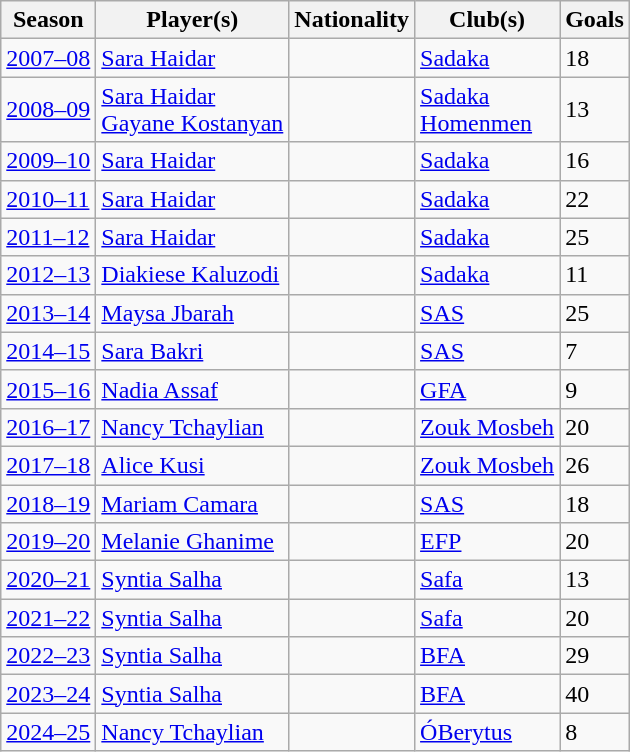<table class="wikitable sortable">
<tr>
<th>Season</th>
<th>Player(s)</th>
<th>Nationality</th>
<th>Club(s)</th>
<th>Goals</th>
</tr>
<tr>
<td><a href='#'>2007–08</a></td>
<td><a href='#'>Sara Haidar</a></td>
<td></td>
<td><a href='#'>Sadaka</a></td>
<td>18</td>
</tr>
<tr>
<td><a href='#'>2008–09</a></td>
<td><a href='#'>Sara Haidar</a><br><a href='#'>Gayane Kostanyan</a></td>
<td><br></td>
<td><a href='#'>Sadaka</a><br><a href='#'>Homenmen</a></td>
<td>13</td>
</tr>
<tr>
<td><a href='#'>2009–10</a></td>
<td><a href='#'>Sara Haidar</a></td>
<td></td>
<td><a href='#'>Sadaka</a></td>
<td>16</td>
</tr>
<tr>
<td><a href='#'>2010–11</a></td>
<td><a href='#'>Sara Haidar</a></td>
<td></td>
<td><a href='#'>Sadaka</a></td>
<td>22</td>
</tr>
<tr>
<td><a href='#'>2011–12</a></td>
<td><a href='#'>Sara Haidar</a></td>
<td></td>
<td><a href='#'>Sadaka</a></td>
<td>25</td>
</tr>
<tr>
<td><a href='#'>2012–13</a></td>
<td><a href='#'>Diakiese Kaluzodi</a></td>
<td></td>
<td><a href='#'>Sadaka</a></td>
<td>11</td>
</tr>
<tr>
<td><a href='#'>2013–14</a></td>
<td><a href='#'>Maysa Jbarah</a></td>
<td></td>
<td><a href='#'>SAS</a></td>
<td>25</td>
</tr>
<tr>
<td><a href='#'>2014–15</a></td>
<td><a href='#'>Sara Bakri</a></td>
<td></td>
<td><a href='#'>SAS</a></td>
<td>7</td>
</tr>
<tr>
<td><a href='#'>2015–16</a></td>
<td><a href='#'>Nadia Assaf</a></td>
<td></td>
<td><a href='#'>GFA</a></td>
<td>9</td>
</tr>
<tr>
<td><a href='#'>2016–17</a></td>
<td><a href='#'>Nancy Tchaylian</a></td>
<td></td>
<td><a href='#'>Zouk Mosbeh</a></td>
<td>20</td>
</tr>
<tr>
<td><a href='#'>2017–18</a></td>
<td><a href='#'>Alice Kusi</a></td>
<td></td>
<td><a href='#'>Zouk Mosbeh</a></td>
<td>26</td>
</tr>
<tr>
<td><a href='#'>2018–19</a></td>
<td><a href='#'>Mariam Camara</a></td>
<td></td>
<td><a href='#'>SAS</a></td>
<td>18</td>
</tr>
<tr>
<td><a href='#'>2019–20</a></td>
<td><a href='#'>Melanie Ghanime</a></td>
<td></td>
<td><a href='#'>EFP</a></td>
<td>20</td>
</tr>
<tr>
<td><a href='#'>2020–21</a></td>
<td><a href='#'>Syntia Salha</a></td>
<td></td>
<td><a href='#'>Safa</a></td>
<td>13</td>
</tr>
<tr>
<td><a href='#'>2021–22</a></td>
<td><a href='#'>Syntia Salha</a></td>
<td></td>
<td><a href='#'>Safa</a></td>
<td>20</td>
</tr>
<tr>
<td><a href='#'>2022–23</a></td>
<td><a href='#'>Syntia Salha</a></td>
<td></td>
<td><a href='#'>BFA</a></td>
<td>29</td>
</tr>
<tr>
<td><a href='#'>2023–24</a></td>
<td><a href='#'>Syntia Salha</a></td>
<td></td>
<td><a href='#'>BFA</a></td>
<td>40</td>
</tr>
<tr>
<td><a href='#'>2024–25</a></td>
<td><a href='#'>Nancy Tchaylian</a></td>
<td></td>
<td><a href='#'>ÓBerytus</a></td>
<td>8</td>
</tr>
</table>
